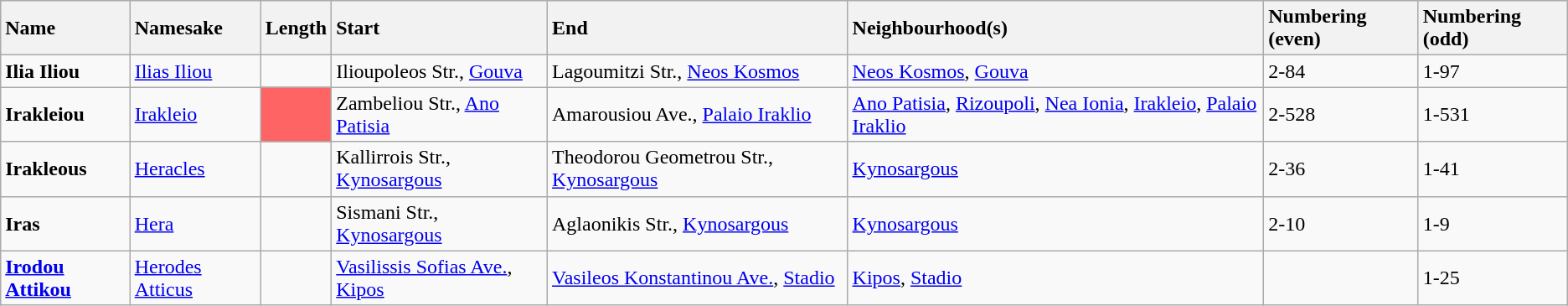<table class="wikitable sortable">
<tr>
<th style="text-align:left;">Name</th>
<th style="text-align:left;">Namesake</th>
<th style="text-align:left;">Length</th>
<th style="text-align:left;">Start</th>
<th style="text-align:left;">End</th>
<th style="text-align:left;">Neighbourhood(s)</th>
<th style="text-align:left;">Numbering (even)</th>
<th style="text-align:left;">Numbering (odd)</th>
</tr>
<tr class="sort">
<td><strong>Ilia Iliou</strong><br></td>
<td><a href='#'>Ilias Iliou</a></td>
<td></td>
<td>Ilioupoleos Str., <a href='#'>Gouva</a></td>
<td>Lagoumitzi Str., <a href='#'>Neos Kosmos</a></td>
<td><a href='#'>Neos Kosmos</a>, <a href='#'>Gouva</a></td>
<td>2-84</td>
<td>1-97</td>
</tr>
<tr>
<td><strong>Irakleiou</strong><br></td>
<td><a href='#'>Irakleio</a></td>
<td style="background:#ff6464;"></td>
<td>Zambeliou Str., <a href='#'>Ano Patisia</a></td>
<td>Amarousiou Ave., <a href='#'>Palaio Iraklio</a></td>
<td><a href='#'>Ano Patisia</a>, <a href='#'>Rizoupoli</a>, <a href='#'>Nea Ionia</a>, <a href='#'>Irakleio</a>, <a href='#'>Palaio Iraklio</a></td>
<td>2-528</td>
<td>1-531</td>
</tr>
<tr>
<td><strong>Irakleous</strong><br></td>
<td><a href='#'>Heracles</a></td>
<td></td>
<td>Kallirrois Str., <a href='#'>Kynosargous</a></td>
<td>Theodorou Geometrou Str., <a href='#'>Kynosargous</a></td>
<td><a href='#'>Kynosargous</a></td>
<td>2-36</td>
<td>1-41</td>
</tr>
<tr>
<td><strong>Iras</strong><br></td>
<td><a href='#'>Hera</a></td>
<td></td>
<td>Sismani Str., <a href='#'>Kynosargous</a></td>
<td>Aglaonikis Str., <a href='#'>Kynosargous</a></td>
<td><a href='#'>Kynosargous</a></td>
<td>2-10</td>
<td>1-9</td>
</tr>
<tr>
<td><strong><a href='#'>Irodou Attikou</a></strong><br></td>
<td><a href='#'>Herodes Atticus</a></td>
<td></td>
<td><a href='#'>Vasilissis Sofias Ave.</a>, <a href='#'>Kipos</a></td>
<td><a href='#'>Vasileos Konstantinou Ave.</a>, <a href='#'>Stadio</a></td>
<td><a href='#'>Kipos</a>, <a href='#'>Stadio</a></td>
<td></td>
<td>1-25</td>
</tr>
</table>
